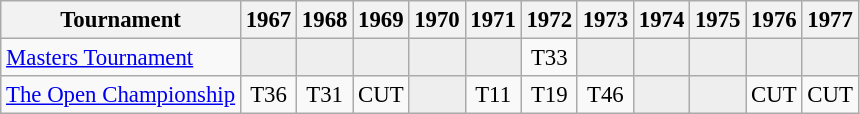<table class="wikitable" style="font-size:95%;text-align:center;">
<tr>
<th>Tournament</th>
<th>1967</th>
<th>1968</th>
<th>1969</th>
<th>1970</th>
<th>1971</th>
<th>1972</th>
<th>1973</th>
<th>1974</th>
<th>1975</th>
<th>1976</th>
<th>1977</th>
</tr>
<tr>
<td align=left><a href='#'>Masters Tournament</a></td>
<td style="background:#eeeeee;"></td>
<td style="background:#eeeeee;"></td>
<td style="background:#eeeeee;"></td>
<td style="background:#eeeeee;"></td>
<td style="background:#eeeeee;"></td>
<td>T33</td>
<td style="background:#eeeeee;"></td>
<td style="background:#eeeeee;"></td>
<td style="background:#eeeeee;"></td>
<td style="background:#eeeeee;"></td>
<td style="background:#eeeeee;"></td>
</tr>
<tr>
<td align=left><a href='#'>The Open Championship</a></td>
<td>T36</td>
<td>T31</td>
<td>CUT</td>
<td style="background:#eeeeee;"></td>
<td>T11</td>
<td>T19</td>
<td>T46</td>
<td style="background:#eeeeee;"></td>
<td style="background:#eeeeee;"></td>
<td>CUT</td>
<td>CUT</td>
</tr>
</table>
